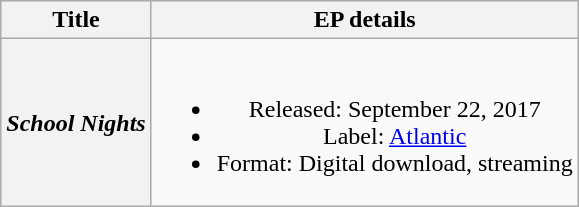<table class="wikitable plainrowheaders" style="text-align:center;">
<tr>
<th scope="col">Title</th>
<th scope="col">EP details</th>
</tr>
<tr>
<th scope="row"><em>School Nights</em></th>
<td><br><ul><li>Released: September 22, 2017</li><li>Label: <a href='#'>Atlantic</a></li><li>Format: Digital download, streaming</li></ul></td>
</tr>
</table>
